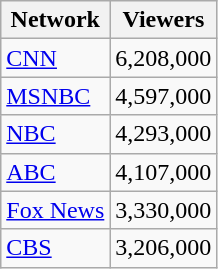<table class="wikitable">
<tr>
<th>Network</th>
<th>Viewers</th>
</tr>
<tr>
<td><a href='#'>CNN</a></td>
<td>6,208,000</td>
</tr>
<tr>
<td><a href='#'>MSNBC</a></td>
<td>4,597,000</td>
</tr>
<tr>
<td><a href='#'>NBC</a></td>
<td>4,293,000</td>
</tr>
<tr>
<td><a href='#'>ABC</a></td>
<td>4,107,000</td>
</tr>
<tr>
<td><a href='#'>Fox News</a></td>
<td>3,330,000</td>
</tr>
<tr>
<td><a href='#'>CBS</a></td>
<td>3,206,000</td>
</tr>
</table>
